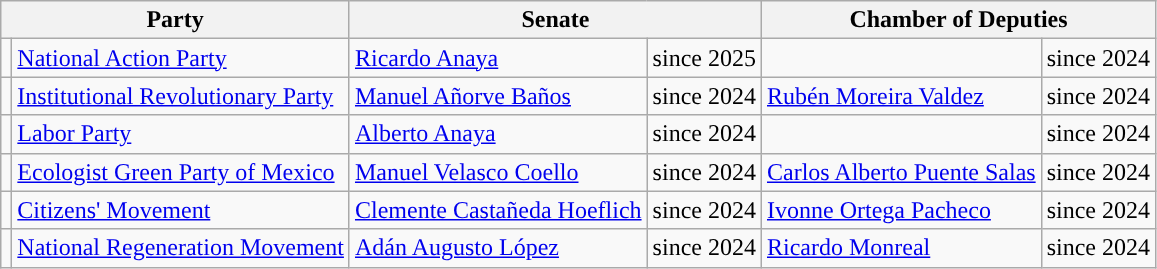<table class="wikitable">
<tr>
<th colspan="2">Party</th>
<th colspan="2">Senate</th>
<th colspan="2">Chamber of Deputies</th>
</tr>
<tr>
<td style="background:"></td>
<td><a href='#'>National Action Party</a></td>
<td><a href='#'>Ricardo Anaya</a></td>
<td>since 2025</td>
<td></td>
<td>since 2024</td>
</tr>
<tr>
<td style="background:"></td>
<td><a href='#'>Institutional Revolutionary Party</a></td>
<td><a href='#'>Manuel Añorve Baños</a></td>
<td>since 2024</td>
<td><a href='#'>Rubén Moreira Valdez</a></td>
<td>since 2024</td>
</tr>
<tr>
<td style="background:"></td>
<td><a href='#'>Labor Party</a></td>
<td><a href='#'>Alberto Anaya</a></td>
<td>since 2024</td>
<td></td>
<td>since 2024</td>
</tr>
<tr>
<td style="background:"></td>
<td><a href='#'>Ecologist Green Party of Mexico</a></td>
<td><a href='#'>Manuel Velasco Coello</a></td>
<td>since 2024</td>
<td><a href='#'>Carlos Alberto Puente Salas</a></td>
<td>since 2024</td>
</tr>
<tr>
<td style="background:"></td>
<td><a href='#'>Citizens' Movement</a></td>
<td><a href='#'>Clemente Castañeda Hoeflich</a></td>
<td>since 2024</td>
<td><a href='#'>Ivonne Ortega Pacheco</a></td>
<td>since 2024</td>
</tr>
<tr>
<td style="background:"></td>
<td><a href='#'>National Regeneration Movement</a></td>
<td><a href='#'>Adán Augusto López</a></td>
<td>since 2024</td>
<td><a href='#'>Ricardo Monreal</a></td>
<td>since 2024</td>
</tr>
</table>
